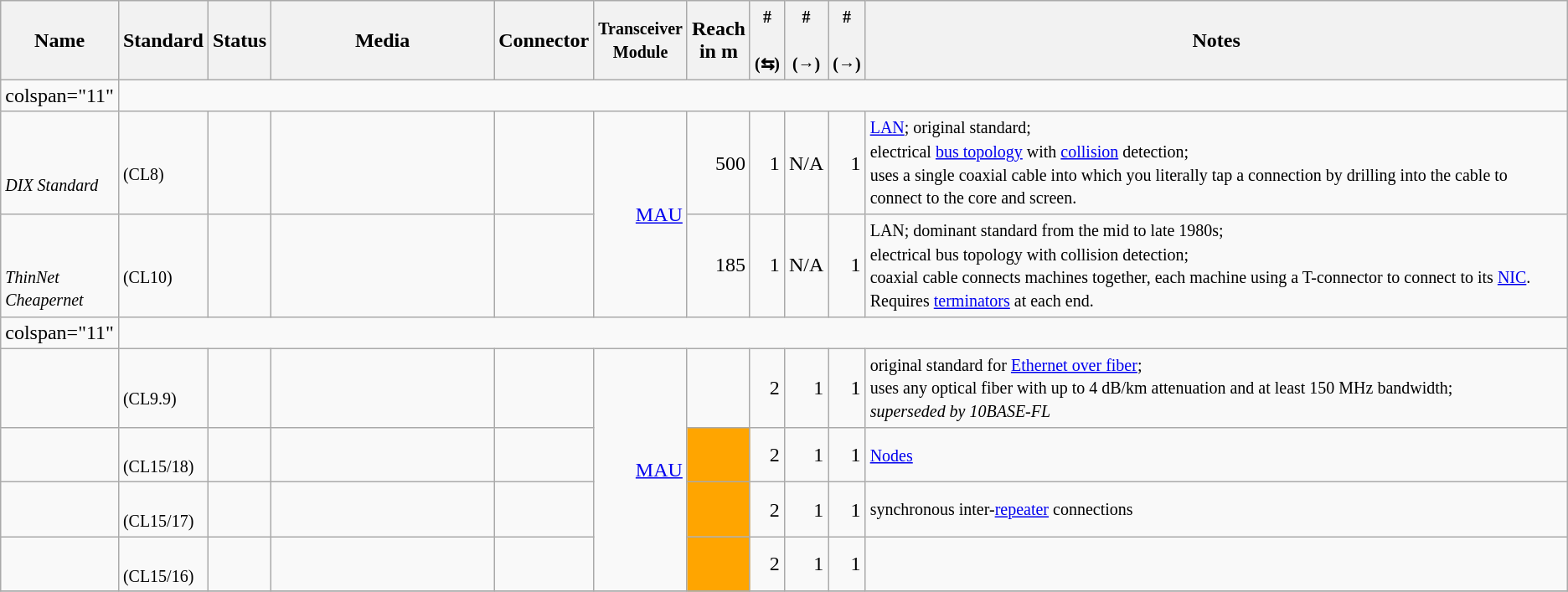<table class="wikitable" style="line-height:110%;">
<tr>
<th>Name</th>
<th>Standard</th>
<th>Status</th>
<th style="width: 170px;">Media</th>
<th>Connector</th>
<th><small>Transceiver<br>Module</small></th>
<th>Reach<br>in m</th>
<th><small>#<br><br>(⇆)</small></th>
<th><small>#<br><br>(→)</small></th>
<th><small>#<br><br>(→)</small></th>
<th>Notes</th>
</tr>
<tr>
<td>colspan="11" </td>
</tr>
<tr>
<td><br><small></small><br><small><em>DIX Standard</em></small></td>
<td><br><small>(CL8)</small></td>
<td></td>
<td></td>
<td></td>
<td rowspan="2" align="right"><a href='#'>MAU</a></td>
<td style="text-align:right;">500</td>
<td style="text-align:right;">1</td>
<td style="text-align:right;">N/A</td>
<td style="text-align:right;">1</td>
<td><small><a href='#'>LAN</a>; original standard;<br>electrical <a href='#'>bus topology</a> with <a href='#'>collision</a> detection;<br>uses a single coaxial cable into which you literally tap a connection by drilling into the cable to connect to the core and screen.</small></td>
</tr>
<tr>
<td><br><small></small><br><small><em>ThinNet</em></small><br><small><em>Cheapernet</em></small></td>
<td><br><small>(CL10)</small></td>
<td></td>
<td></td>
<td></td>
<td style="text-align:right;">185</td>
<td style="text-align:right;">1</td>
<td style="text-align:right;">N/A</td>
<td style="text-align:right;">1</td>
<td><small>LAN; dominant standard from the mid to late 1980s;<br>electrical bus topology with collision detection;<br>coaxial cable connects machines together, each machine using a T-connector to connect to its <a href='#'>NIC</a>. Requires <a href='#'>terminators</a> at each end.</small></td>
</tr>
<tr>
<td>colspan="11" </td>
</tr>
<tr>
<td></td>
<td><br><small>(CL9.9)</small></td>
<td></td>
<td></td>
<td></td>
<td rowspan="4" align="right"><a href='#'>MAU</a></td>
<td></td>
<td style="text-align:right;">2</td>
<td style="text-align:right;">1</td>
<td style="text-align:right;">1</td>
<td><small>original standard for <a href='#'>Ethernet over fiber</a>;<br>uses any optical fiber with up to 4 dB/km attenuation and at least 150 MHz bandwidth;<br><em>superseded by 10BASE-FL</em></small></td>
</tr>
<tr>
<td></td>
<td><br><small>(CL15/18)</small></td>
<td></td>
<td></td>
<td></td>
<td style="background-color:orange"></td>
<td style="text-align:right;">2</td>
<td style="text-align:right;">1</td>
<td style="text-align:right;">1</td>
<td><small><a href='#'>Nodes</a></small></td>
</tr>
<tr>
<td></td>
<td><br><small>(CL15/17)</small></td>
<td></td>
<td></td>
<td></td>
<td style="background-color:orange"></td>
<td style="text-align:right;">2</td>
<td style="text-align:right;">1</td>
<td style="text-align:right;">1</td>
<td><small>synchronous inter-<a href='#'>repeater</a> connections</small></td>
</tr>
<tr>
<td></td>
<td><br><small>(CL15/16)</small></td>
<td></td>
<td></td>
<td></td>
<td style="background-color:orange"></td>
<td style="text-align:right;">2</td>
<td style="text-align:right;">1</td>
<td style="text-align:right;">1</td>
<td></td>
</tr>
<tr>
</tr>
</table>
